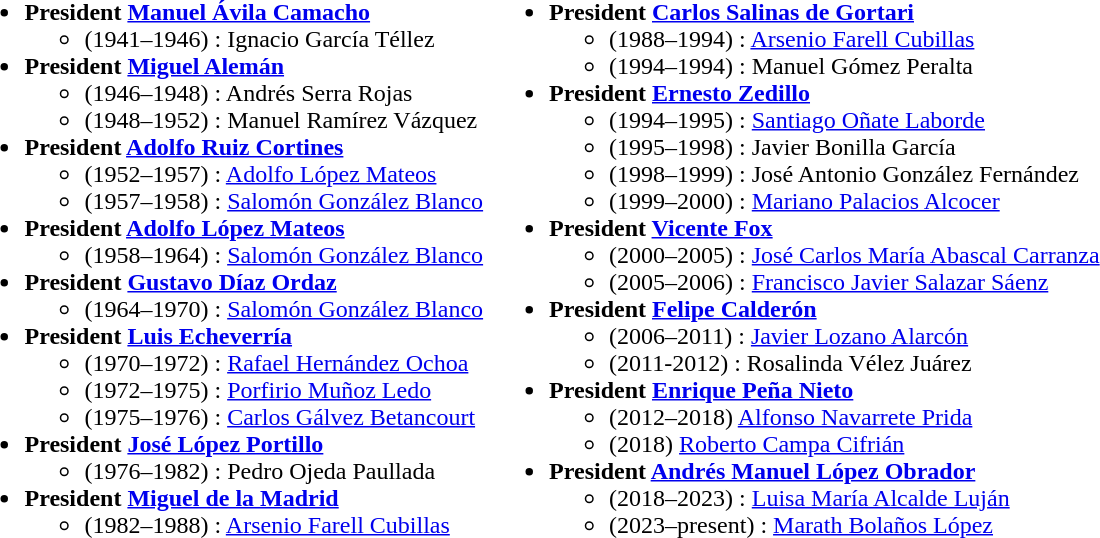<table>
<tr>
<td valign="top"><br><div><ul><li><strong>President <a href='#'>Manuel Ávila Camacho</a></strong><ul><li>(1941–1946)  : Ignacio García Téllez</li></ul></li><li><strong>President <a href='#'>Miguel Alemán</a></strong><ul><li>(1946–1948)  : Andrés Serra Rojas</li><li>(1948–1952)  : Manuel Ramírez Vázquez</li></ul></li><li><strong>President <a href='#'>Adolfo Ruiz Cortines</a></strong><ul><li>(1952–1957) : <a href='#'>Adolfo López Mateos</a></li><li>(1957–1958)  : <a href='#'>Salomón González Blanco</a></li></ul></li><li><strong>President <a href='#'>Adolfo López Mateos</a></strong><ul><li>(1958–1964)  : <a href='#'>Salomón González Blanco</a></li></ul></li><li><strong>President <a href='#'>Gustavo Díaz Ordaz</a></strong><ul><li>(1964–1970)  : <a href='#'>Salomón González Blanco</a></li></ul></li><li><strong>President <a href='#'>Luis Echeverría</a></strong><ul><li>(1970–1972) : <a href='#'>Rafael Hernández Ochoa</a></li><li>(1972–1975) : <a href='#'>Porfirio Muñoz Ledo</a></li><li>(1975–1976) : <a href='#'>Carlos Gálvez Betancourt</a></li></ul></li><li><strong>President <a href='#'>José López Portillo</a></strong><ul><li>(1976–1982)  : Pedro Ojeda Paullada</li></ul></li><li><strong>President <a href='#'>Miguel de la Madrid</a></strong><ul><li>(1982–1988) : <a href='#'>Arsenio Farell Cubillas</a></li></ul></li></ul></div></td>
<td valign="top"><br><div><ul><li><strong>President <a href='#'>Carlos Salinas de Gortari</a></strong><ul><li>(1988–1994) : <a href='#'>Arsenio Farell Cubillas</a></li><li>(1994–1994)  : Manuel Gómez Peralta</li></ul></li><li><strong>President <a href='#'>Ernesto Zedillo</a></strong><ul><li>(1994–1995) : <a href='#'>Santiago Oñate Laborde</a></li><li>(1995–1998)  : Javier Bonilla García</li><li>(1998–1999)  : José Antonio González Fernández</li><li>(1999–2000) : <a href='#'>Mariano Palacios Alcocer</a></li></ul></li><li><strong>President <a href='#'>Vicente Fox</a></strong><ul><li>(2000–2005)  : <a href='#'>José Carlos María Abascal Carranza</a></li><li>(2005–2006) : <a href='#'>Francisco Javier Salazar Sáenz</a></li></ul></li><li><strong>President <a href='#'>Felipe Calderón</a></strong><ul><li>(2006–2011) : <a href='#'>Javier Lozano Alarcón</a></li><li>(2011-2012)   : Rosalinda Vélez Juárez</li></ul></li><li><strong>President <a href='#'>Enrique Peña Nieto</a></strong><ul><li>(2012–2018) <a href='#'>Alfonso Navarrete Prida</a></li><li>(2018) <a href='#'>Roberto Campa Cifrián</a></li></ul></li><li><strong>President <a href='#'>Andrés Manuel López Obrador</a></strong><ul><li>(2018–2023) : <a href='#'>Luisa María Alcalde Luján</a></li><li>(2023–present) : <a href='#'>Marath Bolaños López</a></li></ul></li></ul></div></td>
</tr>
</table>
